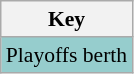<table class="wikitable" style="font-size:90%">
<tr>
<th>Key</th>
</tr>
<tr>
<td align="center" bgcolor="#96CDCD">Playoffs berth</td>
</tr>
</table>
